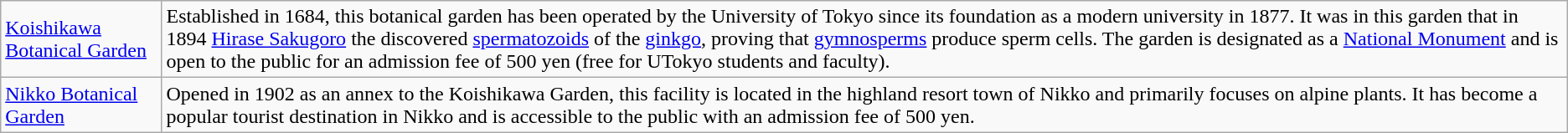<table class="wikitable">
<tr>
<td><a href='#'>Koishikawa Botanical Garden</a></td>
<td>Established in 1684, this botanical garden has been operated by the University of Tokyo since its foundation as a modern university in 1877. It was in this garden that in 1894 <a href='#'>Hirase Sakugoro</a> the discovered <a href='#'>spermatozoids</a> of the <a href='#'>ginkgo</a>, proving that <a href='#'>gymnosperms</a> produce sperm cells. The garden is designated as a <a href='#'>National Monument</a> and is open to the public for an admission fee of 500 yen (free for UTokyo students and faculty).</td>
</tr>
<tr>
<td><a href='#'>Nikko Botanical Garden</a></td>
<td>Opened in 1902 as an annex to the Koishikawa Garden, this facility is located in the highland resort town of Nikko and primarily focuses on alpine plants. It has become a popular tourist destination in Nikko and is accessible to the public with an admission fee of 500 yen.</td>
</tr>
</table>
